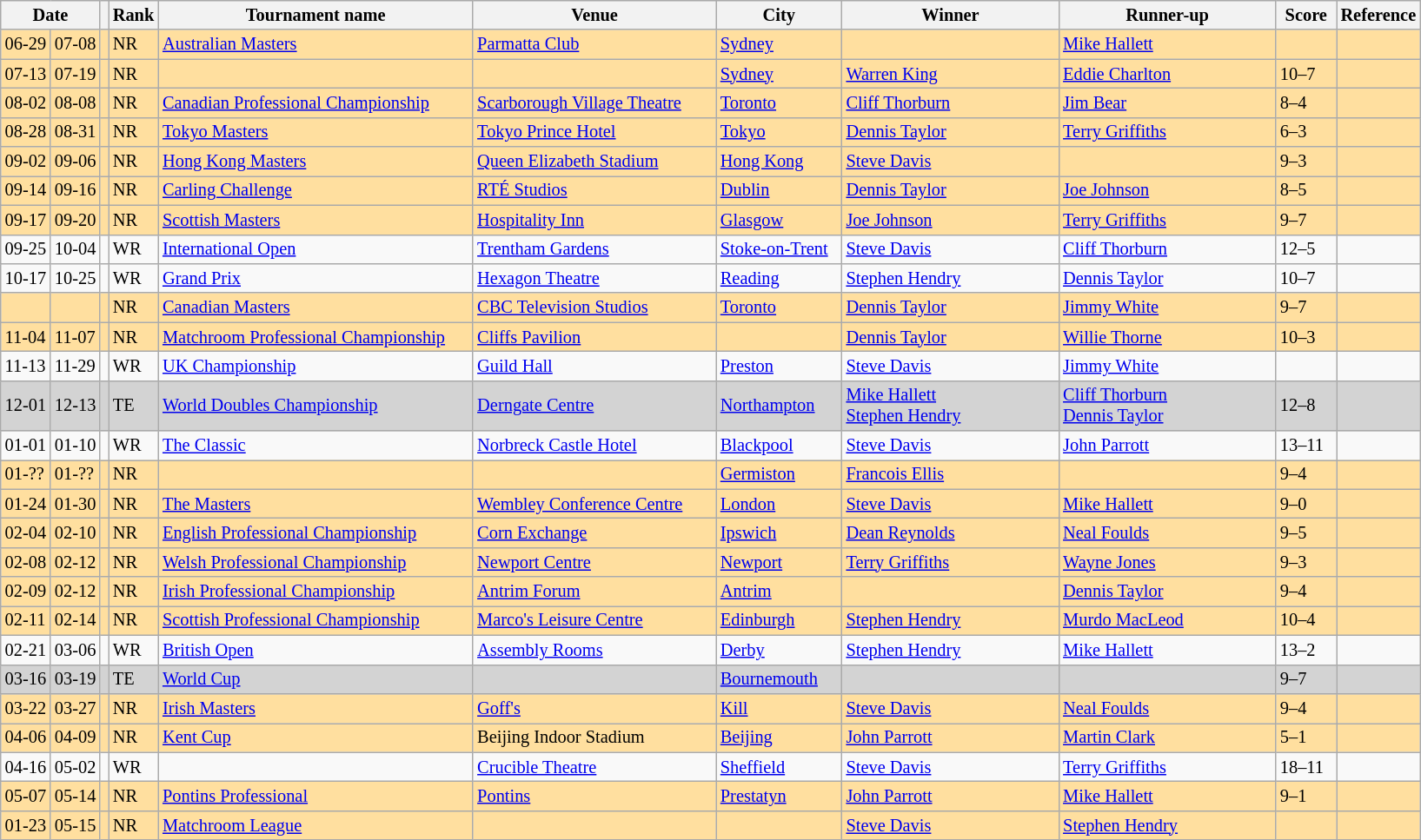<table class="wikitable" style="font-size: 85%">
<tr>
<th colspan="2" width=40 align="center">Date</th>
<th></th>
<th>Rank</th>
<th width=235>Tournament name</th>
<th width=180>Venue</th>
<th width=90>City</th>
<th width=160>Winner</th>
<th width=160>Runner-up</th>
<th width=40>Score</th>
<th width=20>Reference</th>
</tr>
<tr bgcolor="#ffdf9f">
<td>06-29</td>
<td>07-08</td>
<td></td>
<td>NR</td>
<td><a href='#'>Australian Masters</a></td>
<td><a href='#'>Parmatta Club</a></td>
<td><a href='#'>Sydney</a></td>
<td></td>
<td> <a href='#'>Mike Hallett</a></td>
<td></td>
<td></td>
</tr>
<tr bgcolor="#ffdf9f">
<td>07-13</td>
<td>07-19</td>
<td></td>
<td>NR</td>
<td></td>
<td></td>
<td><a href='#'>Sydney</a></td>
<td> <a href='#'>Warren King</a></td>
<td> <a href='#'>Eddie Charlton</a></td>
<td>10–7</td>
<td></td>
</tr>
<tr bgcolor="#ffdf9f">
<td>08-02</td>
<td>08-08</td>
<td></td>
<td>NR</td>
<td><a href='#'>Canadian Professional Championship</a></td>
<td><a href='#'>Scarborough Village Theatre</a></td>
<td><a href='#'>Toronto</a></td>
<td> <a href='#'>Cliff Thorburn</a></td>
<td> <a href='#'>Jim Bear</a></td>
<td>8–4</td>
<td></td>
</tr>
<tr bgcolor="#ffdf9f">
<td>08-28</td>
<td>08-31</td>
<td></td>
<td>NR</td>
<td><a href='#'>Tokyo Masters</a></td>
<td><a href='#'>Tokyo Prince Hotel</a></td>
<td><a href='#'>Tokyo</a></td>
<td> <a href='#'>Dennis Taylor</a></td>
<td> <a href='#'>Terry Griffiths</a></td>
<td>6–3</td>
<td></td>
</tr>
<tr bgcolor="#ffdf9f">
<td>09-02</td>
<td>09-06</td>
<td></td>
<td>NR</td>
<td><a href='#'>Hong Kong Masters</a></td>
<td><a href='#'>Queen Elizabeth Stadium</a></td>
<td><a href='#'>Hong Kong</a></td>
<td> <a href='#'>Steve Davis</a></td>
<td></td>
<td>9–3</td>
<td></td>
</tr>
<tr bgcolor="#ffdf9f">
<td>09-14</td>
<td>09-16</td>
<td></td>
<td>NR</td>
<td><a href='#'>Carling Challenge</a></td>
<td><a href='#'>RTÉ Studios</a></td>
<td><a href='#'>Dublin</a></td>
<td> <a href='#'>Dennis Taylor</a></td>
<td> <a href='#'>Joe Johnson</a></td>
<td>8–5</td>
<td></td>
</tr>
<tr bgcolor="#ffdf9f">
<td>09-17</td>
<td>09-20</td>
<td></td>
<td>NR</td>
<td><a href='#'>Scottish Masters</a></td>
<td><a href='#'>Hospitality Inn</a></td>
<td><a href='#'>Glasgow</a></td>
<td> <a href='#'>Joe Johnson</a></td>
<td> <a href='#'>Terry Griffiths</a></td>
<td>9–7</td>
<td></td>
</tr>
<tr>
<td>09-25</td>
<td>10-04</td>
<td></td>
<td>WR</td>
<td><a href='#'>International Open</a></td>
<td><a href='#'>Trentham Gardens</a></td>
<td><a href='#'>Stoke-on-Trent</a></td>
<td> <a href='#'>Steve Davis</a></td>
<td> <a href='#'>Cliff Thorburn</a></td>
<td>12–5</td>
<td></td>
</tr>
<tr>
<td>10-17</td>
<td>10-25</td>
<td></td>
<td>WR</td>
<td><a href='#'>Grand Prix</a></td>
<td><a href='#'>Hexagon Theatre</a></td>
<td><a href='#'>Reading</a></td>
<td> <a href='#'>Stephen Hendry</a></td>
<td> <a href='#'>Dennis Taylor</a></td>
<td>10–7</td>
<td></td>
</tr>
<tr bgcolor="#ffdf9f">
<td></td>
<td></td>
<td></td>
<td>NR</td>
<td><a href='#'>Canadian Masters</a></td>
<td><a href='#'>CBC Television Studios</a></td>
<td><a href='#'>Toronto</a></td>
<td> <a href='#'>Dennis Taylor</a></td>
<td> <a href='#'>Jimmy White</a></td>
<td>9–7</td>
<td></td>
</tr>
<tr bgcolor="#ffdf9f">
<td>11-04</td>
<td>11-07</td>
<td></td>
<td>NR</td>
<td><a href='#'>Matchroom Professional Championship</a></td>
<td><a href='#'>Cliffs Pavilion</a></td>
<td></td>
<td> <a href='#'>Dennis Taylor</a></td>
<td> <a href='#'>Willie Thorne</a></td>
<td>10–3</td>
<td></td>
</tr>
<tr>
<td>11-13</td>
<td>11-29</td>
<td></td>
<td>WR</td>
<td><a href='#'>UK Championship</a></td>
<td><a href='#'>Guild Hall</a></td>
<td><a href='#'>Preston</a></td>
<td> <a href='#'>Steve Davis</a></td>
<td> <a href='#'>Jimmy White</a></td>
<td></td>
<td></td>
</tr>
<tr style="background:lightgray;">
<td>12-01</td>
<td>12-13</td>
<td></td>
<td>TE</td>
<td><a href='#'>World Doubles Championship</a></td>
<td><a href='#'>Derngate Centre</a></td>
<td><a href='#'>Northampton</a></td>
<td> <a href='#'>Mike Hallett</a><br> <a href='#'>Stephen Hendry</a></td>
<td> <a href='#'>Cliff Thorburn</a><br> <a href='#'>Dennis Taylor</a></td>
<td>12–8</td>
<td></td>
</tr>
<tr>
<td>01-01</td>
<td>01-10</td>
<td></td>
<td>WR</td>
<td><a href='#'>The Classic</a></td>
<td><a href='#'>Norbreck Castle Hotel</a></td>
<td><a href='#'>Blackpool</a></td>
<td> <a href='#'>Steve Davis</a></td>
<td> <a href='#'>John Parrott</a></td>
<td>13–11</td>
<td></td>
</tr>
<tr bgcolor="#ffdf9f">
<td>01-??</td>
<td>01-??</td>
<td></td>
<td>NR</td>
<td></td>
<td></td>
<td><a href='#'>Germiston</a></td>
<td> <a href='#'>Francois Ellis</a></td>
<td></td>
<td>9–4</td>
<td></td>
</tr>
<tr bgcolor="#ffdf9f">
<td>01-24</td>
<td>01-30</td>
<td></td>
<td>NR</td>
<td><a href='#'>The Masters</a></td>
<td><a href='#'>Wembley Conference Centre</a></td>
<td><a href='#'>London</a></td>
<td> <a href='#'>Steve Davis</a></td>
<td> <a href='#'>Mike Hallett</a></td>
<td>9–0</td>
<td></td>
</tr>
<tr bgcolor="#ffdf9f">
<td>02-04</td>
<td>02-10</td>
<td></td>
<td>NR</td>
<td><a href='#'>English Professional Championship</a></td>
<td><a href='#'>Corn Exchange</a></td>
<td><a href='#'>Ipswich</a></td>
<td> <a href='#'>Dean Reynolds</a></td>
<td> <a href='#'>Neal Foulds</a></td>
<td>9–5</td>
<td></td>
</tr>
<tr bgcolor="#ffdf9f">
<td>02-08</td>
<td>02-12</td>
<td></td>
<td>NR</td>
<td><a href='#'>Welsh Professional Championship</a></td>
<td><a href='#'>Newport Centre</a></td>
<td><a href='#'>Newport</a></td>
<td> <a href='#'>Terry Griffiths</a></td>
<td> <a href='#'>Wayne Jones</a></td>
<td>9–3</td>
<td></td>
</tr>
<tr bgcolor="#ffdf9f">
<td>02-09</td>
<td>02-12</td>
<td></td>
<td>NR</td>
<td><a href='#'>Irish Professional Championship</a></td>
<td><a href='#'>Antrim Forum</a></td>
<td><a href='#'>Antrim</a></td>
<td></td>
<td> <a href='#'>Dennis Taylor</a></td>
<td>9–4</td>
<td></td>
</tr>
<tr bgcolor="#ffdf9f">
<td>02-11</td>
<td>02-14</td>
<td></td>
<td>NR</td>
<td><a href='#'>Scottish Professional Championship</a></td>
<td><a href='#'>Marco's Leisure Centre</a></td>
<td><a href='#'>Edinburgh</a></td>
<td> <a href='#'>Stephen Hendry</a></td>
<td> <a href='#'>Murdo MacLeod</a></td>
<td>10–4</td>
<td></td>
</tr>
<tr>
<td>02-21</td>
<td>03-06</td>
<td></td>
<td>WR</td>
<td><a href='#'>British Open</a></td>
<td><a href='#'>Assembly Rooms</a></td>
<td><a href='#'>Derby</a></td>
<td> <a href='#'>Stephen Hendry</a></td>
<td> <a href='#'>Mike Hallett</a></td>
<td>13–2</td>
<td></td>
</tr>
<tr style="background:lightgray;">
<td>03-16</td>
<td>03-19</td>
<td></td>
<td>TE</td>
<td><a href='#'>World Cup</a></td>
<td></td>
<td><a href='#'>Bournemouth</a></td>
<td></td>
<td></td>
<td>9–7</td>
<td></td>
</tr>
<tr bgcolor="#ffdf9f">
<td>03-22</td>
<td>03-27</td>
<td></td>
<td>NR</td>
<td><a href='#'>Irish Masters</a></td>
<td><a href='#'>Goff's</a></td>
<td><a href='#'>Kill</a></td>
<td> <a href='#'>Steve Davis</a></td>
<td> <a href='#'>Neal Foulds</a></td>
<td>9–4</td>
<td></td>
</tr>
<tr bgcolor="#ffdf9f">
<td>04-06</td>
<td>04-09</td>
<td></td>
<td>NR</td>
<td><a href='#'>Kent Cup</a></td>
<td>Beijing Indoor Stadium</td>
<td><a href='#'>Beijing</a></td>
<td> <a href='#'>John Parrott</a></td>
<td> <a href='#'>Martin Clark</a></td>
<td>5–1</td>
<td></td>
</tr>
<tr>
<td>04-16</td>
<td>05-02</td>
<td></td>
<td>WR</td>
<td></td>
<td><a href='#'>Crucible Theatre</a></td>
<td><a href='#'>Sheffield</a></td>
<td> <a href='#'>Steve Davis</a></td>
<td> <a href='#'>Terry Griffiths</a></td>
<td>18–11</td>
<td></td>
</tr>
<tr bgcolor="#ffdf9f">
<td>05-07</td>
<td>05-14</td>
<td></td>
<td>NR</td>
<td><a href='#'>Pontins Professional</a></td>
<td><a href='#'>Pontins</a></td>
<td><a href='#'>Prestatyn</a></td>
<td> <a href='#'>John Parrott</a></td>
<td> <a href='#'>Mike Hallett</a></td>
<td>9–1</td>
<td></td>
</tr>
<tr bgcolor="#ffdf9f">
<td>01-23</td>
<td>05-15</td>
<td></td>
<td>NR</td>
<td><a href='#'>Matchroom League</a></td>
<td></td>
<td></td>
<td> <a href='#'>Steve Davis</a></td>
<td> <a href='#'>Stephen Hendry</a></td>
<td></td>
<td></td>
</tr>
</table>
